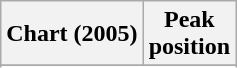<table class="wikitable sortable">
<tr>
<th>Chart (2005)</th>
<th>Peak<br>position</th>
</tr>
<tr>
</tr>
<tr>
</tr>
<tr>
</tr>
</table>
